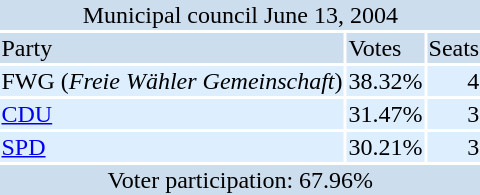<table border=0>
<tr bgcolor=#FFFFFF>
</tr>
<tr bgcolor=#CCDDEE>
<td colspan=6 align=center>Municipal council June 13, 2004</td>
</tr>
<tr bgcolor=#CCDDEE>
<td>Party</td>
<td>Votes</td>
<td>Seats</td>
</tr>
<tr bgcolor=#DDEEFF>
<td>FWG (<em>Freie Wähler Gemeinschaft</em>)</td>
<td align=right>38.32%</td>
<td align=right>4</td>
</tr>
<tr bgcolor=#DDEEFF>
<td><a href='#'>CDU</a></td>
<td align=right>31.47%</td>
<td align=right>3</td>
</tr>
<tr bgcolor=#DDEEFF>
<td><a href='#'>SPD</a></td>
<td align=right>30.21%</td>
<td align=right>3</td>
</tr>
<tr bgcolor=#CCDDEE>
<td colspan=6 align=center>Voter participation: 67.96%</td>
</tr>
</table>
